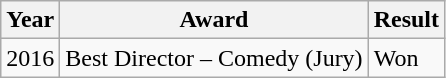<table class="wikitable">
<tr>
<th>Year</th>
<th>Award</th>
<th>Result</th>
</tr>
<tr>
<td>2016</td>
<td>Best Director – Comedy (Jury)</td>
<td>Won</td>
</tr>
</table>
